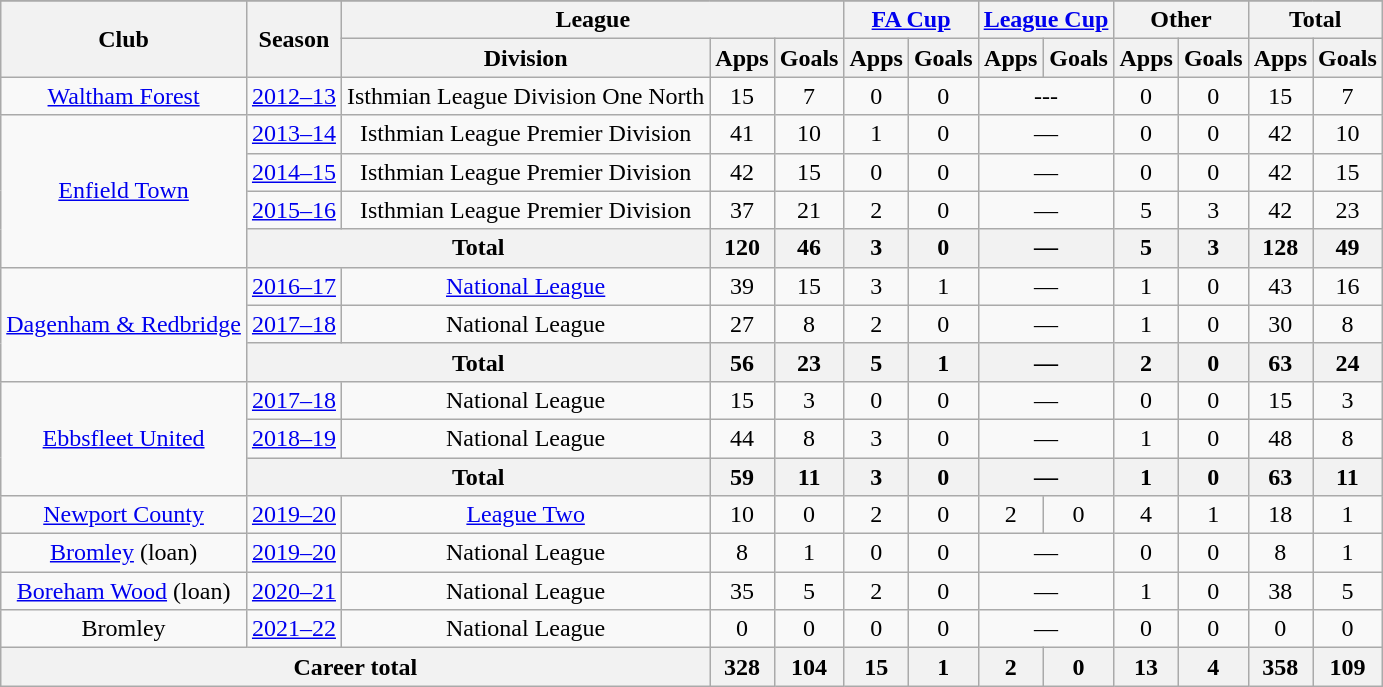<table class="wikitable" style="text-align: center;">
<tr>
</tr>
<tr>
<th rowspan="2">Club</th>
<th rowspan="2">Season</th>
<th colspan="3">League</th>
<th colspan="2"><a href='#'>FA Cup</a></th>
<th colspan="2"><a href='#'>League Cup</a></th>
<th colspan="2">Other</th>
<th colspan="2">Total</th>
</tr>
<tr>
<th>Division</th>
<th>Apps</th>
<th>Goals</th>
<th>Apps</th>
<th>Goals</th>
<th>Apps</th>
<th>Goals</th>
<th>Apps</th>
<th>Goals</th>
<th>Apps</th>
<th>Goals</th>
</tr>
<tr>
<td><a href='#'>Waltham Forest</a></td>
<td><a href='#'>2012–13</a></td>
<td>Isthmian League Division One North</td>
<td>15</td>
<td>7</td>
<td>0</td>
<td>0</td>
<td colspan="2">---</td>
<td>0</td>
<td>0</td>
<td>15</td>
<td>7</td>
</tr>
<tr>
<td rowspan="4"><a href='#'>Enfield Town</a></td>
<td><a href='#'>2013–14</a></td>
<td>Isthmian League Premier Division</td>
<td>41</td>
<td>10</td>
<td>1</td>
<td>0</td>
<td colspan="2">—</td>
<td>0</td>
<td>0</td>
<td>42</td>
<td>10</td>
</tr>
<tr>
<td><a href='#'>2014–15</a></td>
<td>Isthmian League Premier Division</td>
<td>42</td>
<td>15</td>
<td>0</td>
<td>0</td>
<td colspan="2">—</td>
<td>0</td>
<td>0</td>
<td>42</td>
<td>15</td>
</tr>
<tr>
<td><a href='#'>2015–16</a></td>
<td>Isthmian League Premier Division</td>
<td>37</td>
<td>21</td>
<td>2</td>
<td>0</td>
<td colspan="2">—</td>
<td>5</td>
<td>3</td>
<td>42</td>
<td>23</td>
</tr>
<tr>
<th colspan="2">Total</th>
<th>120</th>
<th>46</th>
<th>3</th>
<th>0</th>
<th colspan="2">—</th>
<th>5</th>
<th>3</th>
<th>128</th>
<th>49</th>
</tr>
<tr>
<td rowspan="3"><a href='#'>Dagenham & Redbridge</a></td>
<td><a href='#'>2016–17</a></td>
<td><a href='#'>National League</a></td>
<td>39</td>
<td>15</td>
<td>3</td>
<td>1</td>
<td colspan="2">—</td>
<td>1</td>
<td>0</td>
<td>43</td>
<td>16</td>
</tr>
<tr>
<td><a href='#'>2017–18</a></td>
<td>National League</td>
<td>27</td>
<td>8</td>
<td>2</td>
<td>0</td>
<td colspan="2">—</td>
<td>1</td>
<td>0</td>
<td>30</td>
<td>8</td>
</tr>
<tr>
<th colspan="2">Total</th>
<th>56</th>
<th>23</th>
<th>5</th>
<th>1</th>
<th colspan="2">—</th>
<th>2</th>
<th>0</th>
<th>63</th>
<th>24</th>
</tr>
<tr>
<td rowspan="3"><a href='#'>Ebbsfleet United</a></td>
<td><a href='#'>2017–18</a></td>
<td>National League</td>
<td>15</td>
<td>3</td>
<td>0</td>
<td>0</td>
<td colspan="2">—</td>
<td>0</td>
<td>0</td>
<td>15</td>
<td>3</td>
</tr>
<tr>
<td><a href='#'>2018–19</a></td>
<td>National League</td>
<td>44</td>
<td>8</td>
<td>3</td>
<td>0</td>
<td colspan="2">—</td>
<td>1</td>
<td>0</td>
<td>48</td>
<td>8</td>
</tr>
<tr>
<th colspan="2">Total</th>
<th>59</th>
<th>11</th>
<th>3</th>
<th>0</th>
<th colspan="2">—</th>
<th>1</th>
<th>0</th>
<th>63</th>
<th>11</th>
</tr>
<tr>
<td><a href='#'>Newport County</a></td>
<td><a href='#'>2019–20</a></td>
<td><a href='#'>League Two</a></td>
<td>10</td>
<td>0</td>
<td>2</td>
<td>0</td>
<td>2</td>
<td>0</td>
<td>4</td>
<td>1</td>
<td>18</td>
<td>1</td>
</tr>
<tr>
<td><a href='#'>Bromley</a> (loan)</td>
<td><a href='#'>2019–20</a></td>
<td>National League</td>
<td>8</td>
<td>1</td>
<td>0</td>
<td>0</td>
<td colspan="2">—</td>
<td>0</td>
<td>0</td>
<td>8</td>
<td>1</td>
</tr>
<tr>
<td><a href='#'>Boreham Wood</a> (loan)</td>
<td><a href='#'>2020–21</a></td>
<td>National League</td>
<td>35</td>
<td>5</td>
<td>2</td>
<td>0</td>
<td colspan="2">—</td>
<td>1</td>
<td>0</td>
<td>38</td>
<td>5</td>
</tr>
<tr>
<td>Bromley</td>
<td><a href='#'>2021–22</a></td>
<td>National League</td>
<td>0</td>
<td>0</td>
<td>0</td>
<td>0</td>
<td colspan="2">—</td>
<td>0</td>
<td>0</td>
<td>0</td>
<td>0</td>
</tr>
<tr>
<th colspan="3">Career total</th>
<th>328</th>
<th>104</th>
<th>15</th>
<th>1</th>
<th>2</th>
<th>0</th>
<th>13</th>
<th>4</th>
<th>358</th>
<th>109</th>
</tr>
</table>
